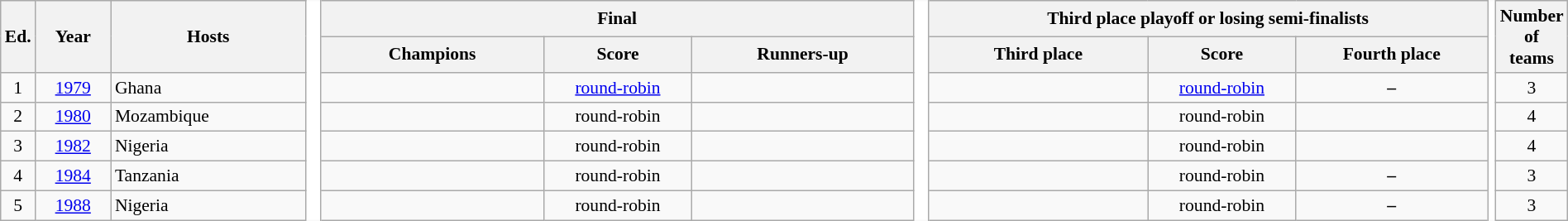<table class="wikitable sortable" style="font-size:90%; text-align:center; width:100%;">
<tr>
<th rowspan="2" style="width:2%;">Ed.</th>
<th rowspan="2" style="width:5%;">Year</th>
<th rowspan="2" style="width:13%;">Hosts</th>
<td rowspan="7" width="1%" style="background-color:#ffffff;border-top-style:hidden; border-bottom-style:hidden;"></td>
<th colspan="3">Final</th>
<td rowspan="7" width="1%" style="background-color:#ffffff;border-top-style:hidden; border-bottom-style:hidden;"></td>
<th colspan="3">Third place playoff or losing semi-finalists</th>
<td rowspan="7" width="1%" style="background-color:#ffffff;border-top-style:hidden; border-bottom-style:hidden;"></td>
<th rowspan="2">Number of teams</th>
</tr>
<tr>
<th style="width:15%; ">Champions</th>
<th style="width:10%; ">Score</th>
<th style="width:15%; ">Runners-up</th>
<th style="width:15%; ">Third place</th>
<th style="width:10%; ">Score</th>
<th style="width:15%; ">Fourth place</th>
</tr>
<tr>
<td>1</td>
<td><a href='#'>1979</a></td>
<td align="left">Ghana</td>
<td><strong></strong></td>
<td><a href='#'>round-robin</a></td>
<td></td>
<td></td>
<td><a href='#'>round-robin</a></td>
<td><strong>–</strong></td>
<td>3</td>
</tr>
<tr>
<td>2</td>
<td><a href='#'>1980</a></td>
<td align="left">Mozambique</td>
<td><strong></strong></td>
<td>round-robin</td>
<td></td>
<td></td>
<td>round-robin</td>
<td></td>
<td>4</td>
</tr>
<tr>
<td>3</td>
<td><a href='#'>1982</a></td>
<td align="left">Nigeria</td>
<td><strong></strong></td>
<td>round-robin</td>
<td></td>
<td></td>
<td>round-robin</td>
<td></td>
<td>4</td>
</tr>
<tr>
<td>4</td>
<td><a href='#'>1984</a></td>
<td align="left">Tanzania</td>
<td><strong></strong></td>
<td>round-robin</td>
<td></td>
<td></td>
<td>round-robin</td>
<td><strong>–</strong></td>
<td>3</td>
</tr>
<tr>
<td>5</td>
<td><a href='#'>1988</a></td>
<td align="left">Nigeria</td>
<td><strong></strong></td>
<td>round-robin</td>
<td></td>
<td></td>
<td>round-robin</td>
<td><strong>–</strong></td>
<td>3</td>
</tr>
</table>
